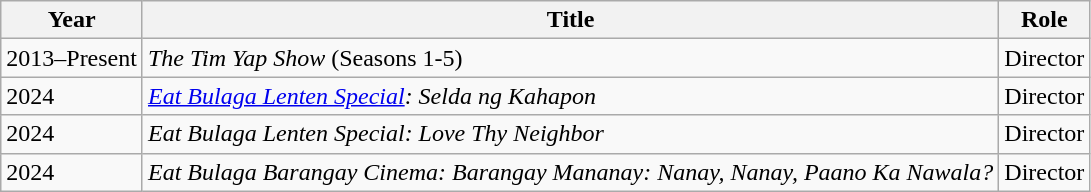<table class="wikitable">
<tr>
<th>Year</th>
<th>Title</th>
<th>Role</th>
</tr>
<tr>
<td>2013–Present</td>
<td><em>The Tim Yap Show</em>  (Seasons 1-5)</td>
<td>Director</td>
</tr>
<tr>
<td>2024</td>
<td><em><a href='#'>Eat Bulaga Lenten Special</a>: Selda ng Kahapon</em></td>
<td>Director</td>
</tr>
<tr>
<td>2024</td>
<td><em>Eat Bulaga Lenten Special: Love Thy Neighbor</em> </td>
<td>Director</td>
</tr>
<tr>
<td>2024</td>
<td><em>Eat Bulaga Barangay Cinema: Barangay Mananay: Nanay, Nanay, Paano Ka Nawala?</em> </td>
<td>Director</td>
</tr>
</table>
